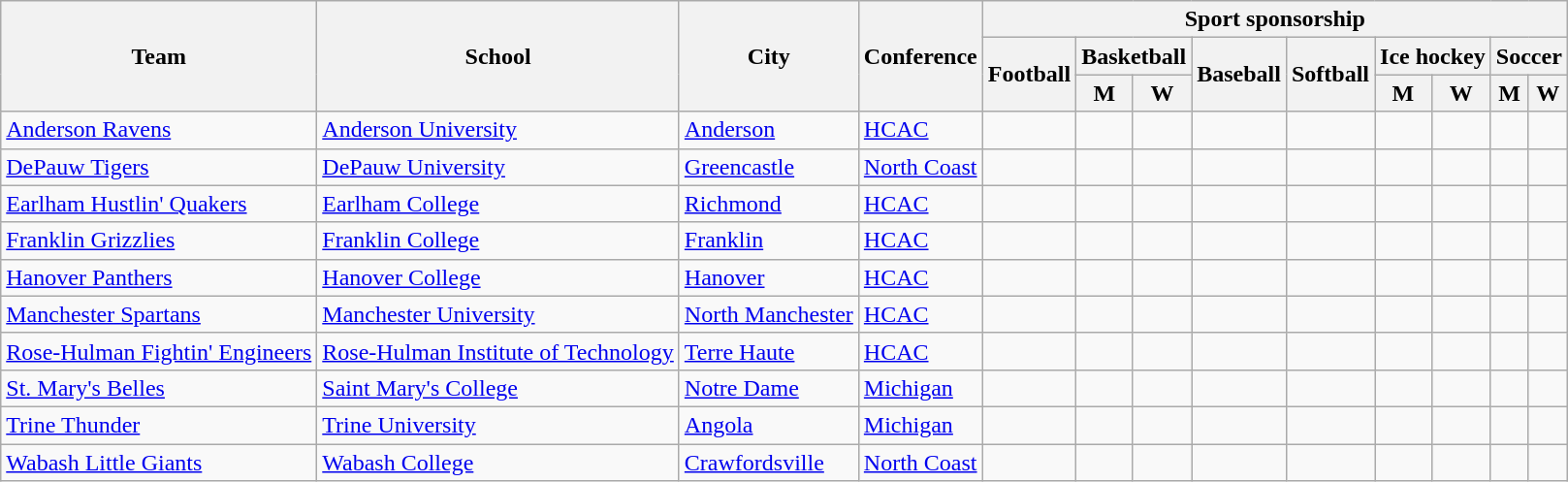<table class="sortable wikitable">
<tr>
<th rowspan=3>Team</th>
<th rowspan=3>School</th>
<th rowspan=3>City</th>
<th rowspan=3>Conference</th>
<th colspan=9>Sport sponsorship</th>
</tr>
<tr>
<th rowspan=2>Football</th>
<th colspan=2>Basketball</th>
<th rowspan=2>Baseball</th>
<th rowspan=2>Softball</th>
<th colspan=2>Ice hockey</th>
<th colspan=2>Soccer</th>
</tr>
<tr>
<th>M</th>
<th>W</th>
<th>M</th>
<th>W</th>
<th>M</th>
<th>W</th>
</tr>
<tr>
<td><a href='#'>Anderson Ravens</a></td>
<td><a href='#'>Anderson University</a></td>
<td><a href='#'>Anderson</a></td>
<td><a href='#'>HCAC</a></td>
<td></td>
<td></td>
<td></td>
<td></td>
<td></td>
<td></td>
<td></td>
<td></td>
<td></td>
</tr>
<tr>
<td><a href='#'>DePauw Tigers</a></td>
<td><a href='#'>DePauw University</a></td>
<td><a href='#'>Greencastle</a></td>
<td><a href='#'>North Coast</a></td>
<td></td>
<td></td>
<td></td>
<td></td>
<td></td>
<td></td>
<td></td>
<td></td>
<td></td>
</tr>
<tr>
<td><a href='#'>Earlham Hustlin' Quakers</a></td>
<td><a href='#'>Earlham College</a></td>
<td><a href='#'>Richmond</a></td>
<td><a href='#'>HCAC</a></td>
<td></td>
<td></td>
<td></td>
<td></td>
<td></td>
<td></td>
<td></td>
<td></td>
<td></td>
</tr>
<tr>
<td><a href='#'>Franklin Grizzlies</a></td>
<td><a href='#'>Franklin College</a></td>
<td><a href='#'>Franklin</a></td>
<td><a href='#'>HCAC</a></td>
<td></td>
<td></td>
<td></td>
<td></td>
<td></td>
<td></td>
<td></td>
<td></td>
<td></td>
</tr>
<tr>
<td><a href='#'>Hanover Panthers</a></td>
<td><a href='#'>Hanover College</a></td>
<td><a href='#'>Hanover</a></td>
<td><a href='#'>HCAC</a></td>
<td></td>
<td></td>
<td></td>
<td></td>
<td></td>
<td></td>
<td></td>
<td></td>
<td></td>
</tr>
<tr>
<td><a href='#'>Manchester Spartans</a></td>
<td><a href='#'>Manchester University</a></td>
<td><a href='#'>North Manchester</a></td>
<td><a href='#'>HCAC</a></td>
<td></td>
<td></td>
<td></td>
<td></td>
<td></td>
<td></td>
<td></td>
<td></td>
<td></td>
</tr>
<tr>
<td><a href='#'>Rose-Hulman Fightin' Engineers</a></td>
<td><a href='#'>Rose-Hulman Institute of Technology</a></td>
<td><a href='#'>Terre Haute</a></td>
<td><a href='#'>HCAC</a></td>
<td></td>
<td></td>
<td></td>
<td></td>
<td></td>
<td></td>
<td></td>
<td></td>
<td></td>
</tr>
<tr>
<td><a href='#'>St. Mary's Belles</a></td>
<td><a href='#'>Saint Mary's College</a></td>
<td><a href='#'>Notre Dame</a></td>
<td><a href='#'>Michigan</a></td>
<td></td>
<td></td>
<td></td>
<td></td>
<td></td>
<td></td>
<td></td>
<td></td>
<td></td>
</tr>
<tr>
<td><a href='#'>Trine Thunder</a></td>
<td><a href='#'>Trine University</a></td>
<td><a href='#'>Angola</a></td>
<td><a href='#'>Michigan</a></td>
<td></td>
<td></td>
<td></td>
<td></td>
<td></td>
<td> </td>
<td> </td>
<td></td>
<td></td>
</tr>
<tr>
<td><a href='#'>Wabash Little Giants</a></td>
<td><a href='#'>Wabash College</a></td>
<td><a href='#'>Crawfordsville</a></td>
<td><a href='#'>North Coast</a></td>
<td></td>
<td></td>
<td></td>
<td></td>
<td></td>
<td></td>
<td></td>
<td></td>
<td></td>
</tr>
</table>
